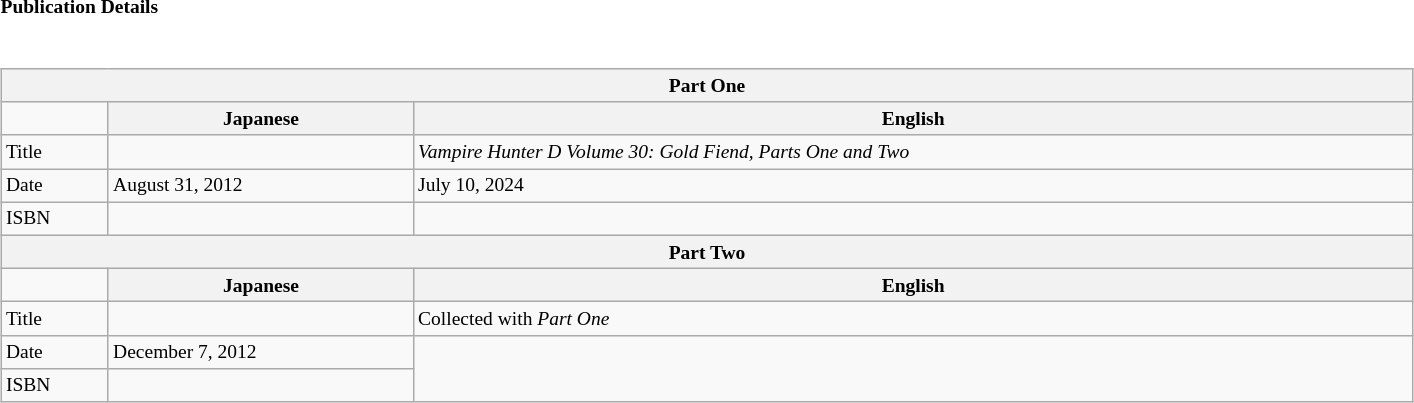<table class="collapsible collapsed" border="0" style="width:75%; font-size:small;">
<tr>
<th style="width:20em; text-align:left">Publication Details</th>
<th></th>
</tr>
<tr>
<td colspan="2"><br><table class="wikitable" style="width:100%; font-size:small;  margin-right:-1em;">
<tr>
<th colspan="3">Part One</th>
</tr>
<tr>
<td></td>
<th>Japanese</th>
<th>English</th>
</tr>
<tr>
<td>Title</td>
<td> </td>
<td> <em>Vampire Hunter D Volume 30: Gold Fiend, Parts One and Two</em></td>
</tr>
<tr>
<td>Date</td>
<td> August 31, 2012</td>
<td> July 10, 2024</td>
</tr>
<tr>
<td>ISBN</td>
<td> </td>
<td> </td>
</tr>
<tr>
<th colspan="3">Part Two</th>
</tr>
<tr>
<td></td>
<th>Japanese</th>
<th>English</th>
</tr>
<tr>
<td>Title</td>
<td> </td>
<td>Collected with <em>Part One</em></td>
</tr>
<tr>
<td>Date</td>
<td> December 7, 2012</td>
</tr>
<tr>
<td>ISBN</td>
<td> </td>
</tr>
</table>
</td>
</tr>
</table>
